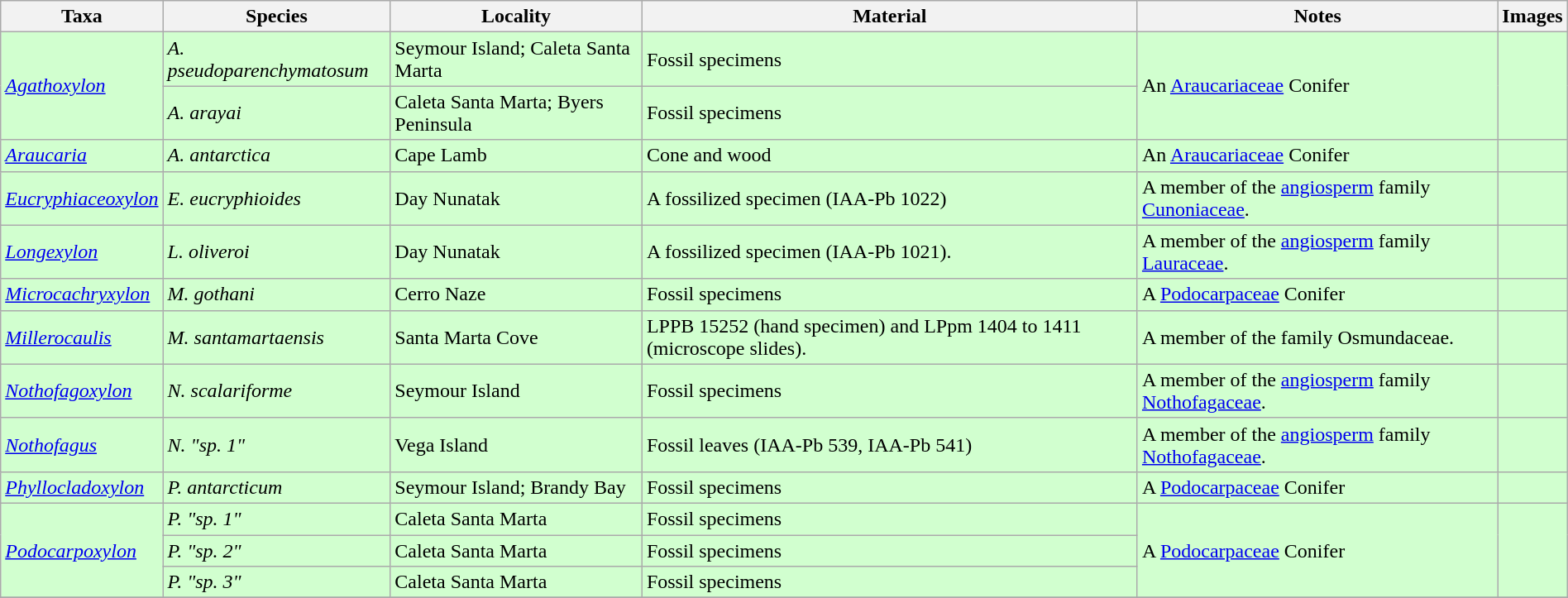<table class="wikitable sortable" align="center" width="100%">
<tr>
<th>Taxa</th>
<th>Species</th>
<th>Locality</th>
<th>Material</th>
<th>Notes</th>
<th>Images</th>
</tr>
<tr style="background:#D1FFCF;">
<td rowspan="2"><em><a href='#'>Agathoxylon</a></em></td>
<td><em>A. pseudoparenchymatosum</em></td>
<td>Seymour Island; Caleta Santa Marta</td>
<td>Fossil specimens</td>
<td rowspan="2">An <a href='#'>Araucariaceae</a> Conifer</td>
<td rowspan="2"></td>
</tr>
<tr style="background:#D1FFCF;">
<td><em>A. arayai</em></td>
<td>Caleta Santa Marta; Byers Peninsula</td>
<td>Fossil specimens</td>
</tr>
<tr style="background:#D1FFCF;">
<td><em><a href='#'>Araucaria</a></em></td>
<td><em>A. antarctica</em></td>
<td>Cape Lamb</td>
<td>Cone and wood</td>
<td>An <a href='#'>Araucariaceae</a> Conifer</td>
<td></td>
</tr>
<tr style="background:#D1FFCF;">
<td><em><a href='#'>Eucryphiaceoxylon</a></em></td>
<td><em>E. eucryphioides</em></td>
<td>Day Nunatak</td>
<td>A fossilized specimen (IAA-Pb 1022)</td>
<td>A member of the <a href='#'>angiosperm</a> family <a href='#'>Cunoniaceae</a>.</td>
<td></td>
</tr>
<tr style="background:#D1FFCF;">
<td><em><a href='#'>Longexylon</a></em></td>
<td><em>L. oliveroi</em></td>
<td>Day Nunatak</td>
<td>A fossilized specimen (IAA-Pb 1021).</td>
<td>A member of the <a href='#'>angiosperm</a> family <a href='#'>Lauraceae</a>.</td>
<td></td>
</tr>
<tr style="background:#D1FFCF;">
<td><em><a href='#'>Microcachryxylon</a></em></td>
<td><em>M. gothani</em></td>
<td>Cerro Naze</td>
<td>Fossil specimens</td>
<td>A <a href='#'>Podocarpaceae</a> Conifer</td>
<td></td>
</tr>
<tr style="background:#D1FFCF;">
<td><em><a href='#'>Millerocaulis</a></em></td>
<td><em>M. santamartaensis</em></td>
<td>Santa Marta Cove</td>
<td>LPPB 15252 (hand specimen) and LPpm 1404 to 1411 (microscope slides).</td>
<td>A member of the family Osmundaceae.</td>
<td></td>
</tr>
<tr style="background:#D1FFCF;">
<td><em><a href='#'>Nothofagoxylon</a></em></td>
<td><em>N. scalariforme</em></td>
<td>Seymour Island</td>
<td>Fossil specimens</td>
<td>A member of the <a href='#'>angiosperm</a> family <a href='#'>Nothofagaceae</a>.</td>
<td></td>
</tr>
<tr style="background:#D1FFCF;">
<td><em><a href='#'>Nothofagus</a></em></td>
<td><em>N. "sp. 1"</em></td>
<td>Vega Island</td>
<td>Fossil leaves (IAA-Pb 539, IAA-Pb 541)</td>
<td>A member of the <a href='#'>angiosperm</a> family <a href='#'>Nothofagaceae</a>.</td>
<td></td>
</tr>
<tr style="background:#D1FFCF;">
<td><em><a href='#'>Phyllocladoxylon</a></em></td>
<td><em>P. antarcticum</em></td>
<td>Seymour Island; Brandy Bay</td>
<td>Fossil specimens</td>
<td>A <a href='#'>Podocarpaceae</a> Conifer</td>
<td></td>
</tr>
<tr style="background:#D1FFCF;">
<td rowspan="3"><em><a href='#'>Podocarpoxylon</a></em></td>
<td><em>P. "sp. 1"</em></td>
<td>Caleta Santa Marta</td>
<td>Fossil specimens</td>
<td rowspan="3">A <a href='#'>Podocarpaceae</a> Conifer</td>
<td rowspan="3"></td>
</tr>
<tr style="background:#D1FFCF;">
<td><em>P. "sp. 2"</em></td>
<td>Caleta Santa Marta</td>
<td>Fossil specimens</td>
</tr>
<tr style="background:#D1FFCF;">
<td><em>P. "sp. 3"</em></td>
<td>Caleta Santa Marta</td>
<td>Fossil specimens</td>
</tr>
<tr>
</tr>
</table>
